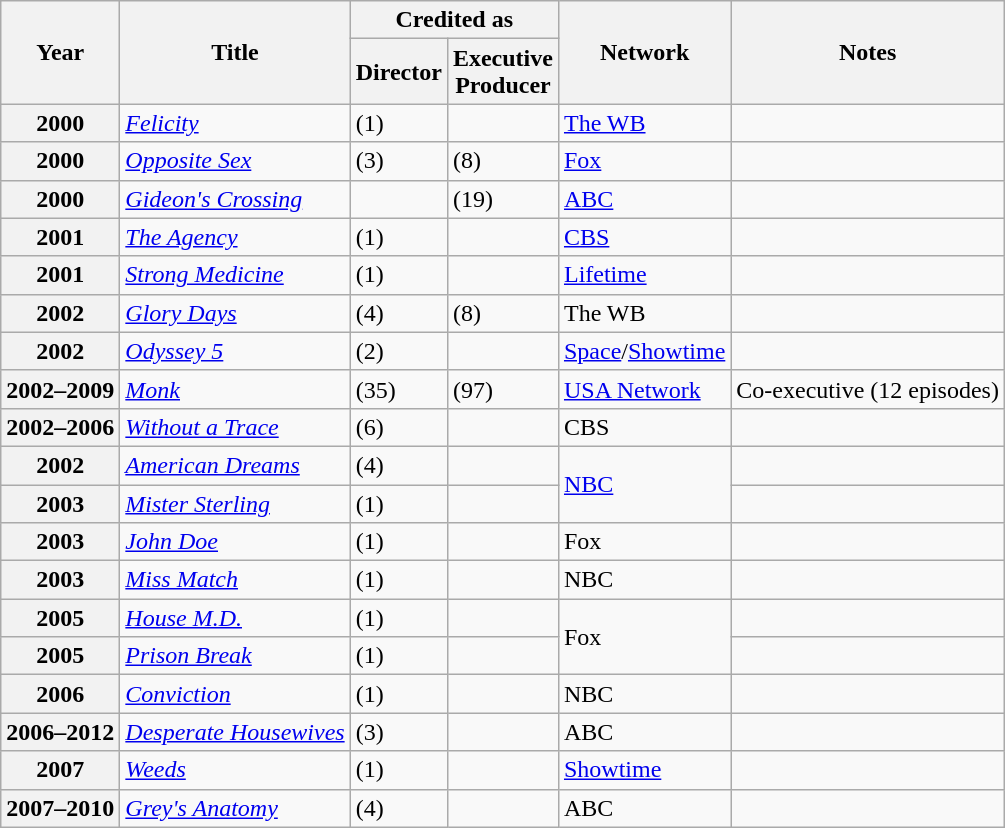<table class="wikitable plainrowheaders unsortable">
<tr>
<th rowspan="2" scope="col">Year</th>
<th rowspan="2" scope="col">Title</th>
<th colspan="2" scope="col">Credited as</th>
<th rowspan="2" scope="col">Network</th>
<th rowspan="2" scope="col" class="unsortable">Notes</th>
</tr>
<tr>
<th>Director</th>
<th>Executive<br>Producer</th>
</tr>
<tr>
<th>2000</th>
<td scope="row"><em><a href='#'>Felicity</a></em></td>
<td> (1)</td>
<td></td>
<td><a href='#'>The WB</a></td>
<td></td>
</tr>
<tr>
<th>2000</th>
<td scope="row"><em><a href='#'>Opposite Sex</a></em></td>
<td> (3)</td>
<td> (8)</td>
<td><a href='#'>Fox</a></td>
<td></td>
</tr>
<tr>
<th>2000</th>
<td scope="row"><em><a href='#'>Gideon's Crossing</a></em></td>
<td></td>
<td> (19)</td>
<td><a href='#'>ABC</a></td>
<td></td>
</tr>
<tr>
<th>2001</th>
<td scope="row"><em><a href='#'>The Agency</a></em></td>
<td> (1)</td>
<td></td>
<td><a href='#'>CBS</a></td>
<td></td>
</tr>
<tr>
<th>2001</th>
<td scope="row"><em><a href='#'>Strong Medicine</a></em></td>
<td> (1)</td>
<td></td>
<td><a href='#'>Lifetime</a></td>
<td></td>
</tr>
<tr>
<th>2002</th>
<td scope="row"><em><a href='#'>Glory Days</a></em></td>
<td> (4)</td>
<td> (8)</td>
<td>The WB</td>
<td></td>
</tr>
<tr>
<th>2002</th>
<td scope="row"><em><a href='#'>Odyssey 5</a></em></td>
<td> (2)</td>
<td></td>
<td><a href='#'>Space</a>/<a href='#'>Showtime</a></td>
<td></td>
</tr>
<tr>
<th>2002–2009</th>
<td scope="row"><em><a href='#'>Monk</a></em></td>
<td> (35)</td>
<td> (97)</td>
<td><a href='#'>USA Network</a></td>
<td>Co-executive (12 episodes)</td>
</tr>
<tr>
<th>2002–2006</th>
<td scope="row"><em><a href='#'>Without a Trace</a></em></td>
<td> (6)</td>
<td></td>
<td>CBS</td>
<td></td>
</tr>
<tr>
<th>2002</th>
<td scope="row"><em><a href='#'>American Dreams</a></em></td>
<td> (4)</td>
<td></td>
<td rowspan="2"><a href='#'>NBC</a></td>
<td></td>
</tr>
<tr>
<th>2003</th>
<td scope="row"><em><a href='#'>Mister Sterling</a></em></td>
<td> (1)</td>
<td></td>
<td></td>
</tr>
<tr>
<th>2003</th>
<td scope="row"><em><a href='#'>John Doe</a></em></td>
<td> (1)</td>
<td></td>
<td>Fox</td>
<td></td>
</tr>
<tr>
<th>2003</th>
<td scope="row"><em><a href='#'>Miss Match</a></em></td>
<td> (1)</td>
<td></td>
<td>NBC</td>
<td></td>
</tr>
<tr>
<th>2005</th>
<td scope="row"><em><a href='#'>House M.D.</a></em></td>
<td> (1)</td>
<td></td>
<td rowspan="2">Fox</td>
<td></td>
</tr>
<tr>
<th>2005</th>
<td scope="row"><em><a href='#'>Prison Break</a></em></td>
<td> (1)</td>
<td></td>
<td></td>
</tr>
<tr>
<th>2006</th>
<td scope="row"><em><a href='#'>Conviction</a></em></td>
<td> (1)</td>
<td></td>
<td>NBC</td>
<td></td>
</tr>
<tr>
<th>2006–2012</th>
<td scope="row"><em><a href='#'>Desperate Housewives</a></em></td>
<td> (3)</td>
<td></td>
<td>ABC</td>
<td></td>
</tr>
<tr>
<th>2007</th>
<td scope="row"><em><a href='#'>Weeds</a></em></td>
<td> (1)</td>
<td></td>
<td><a href='#'>Showtime</a></td>
<td></td>
</tr>
<tr>
<th>2007–2010</th>
<td scope="row"><em><a href='#'>Grey's Anatomy</a></em></td>
<td> (4)</td>
<td></td>
<td>ABC</td>
<td></td>
</tr>
</table>
